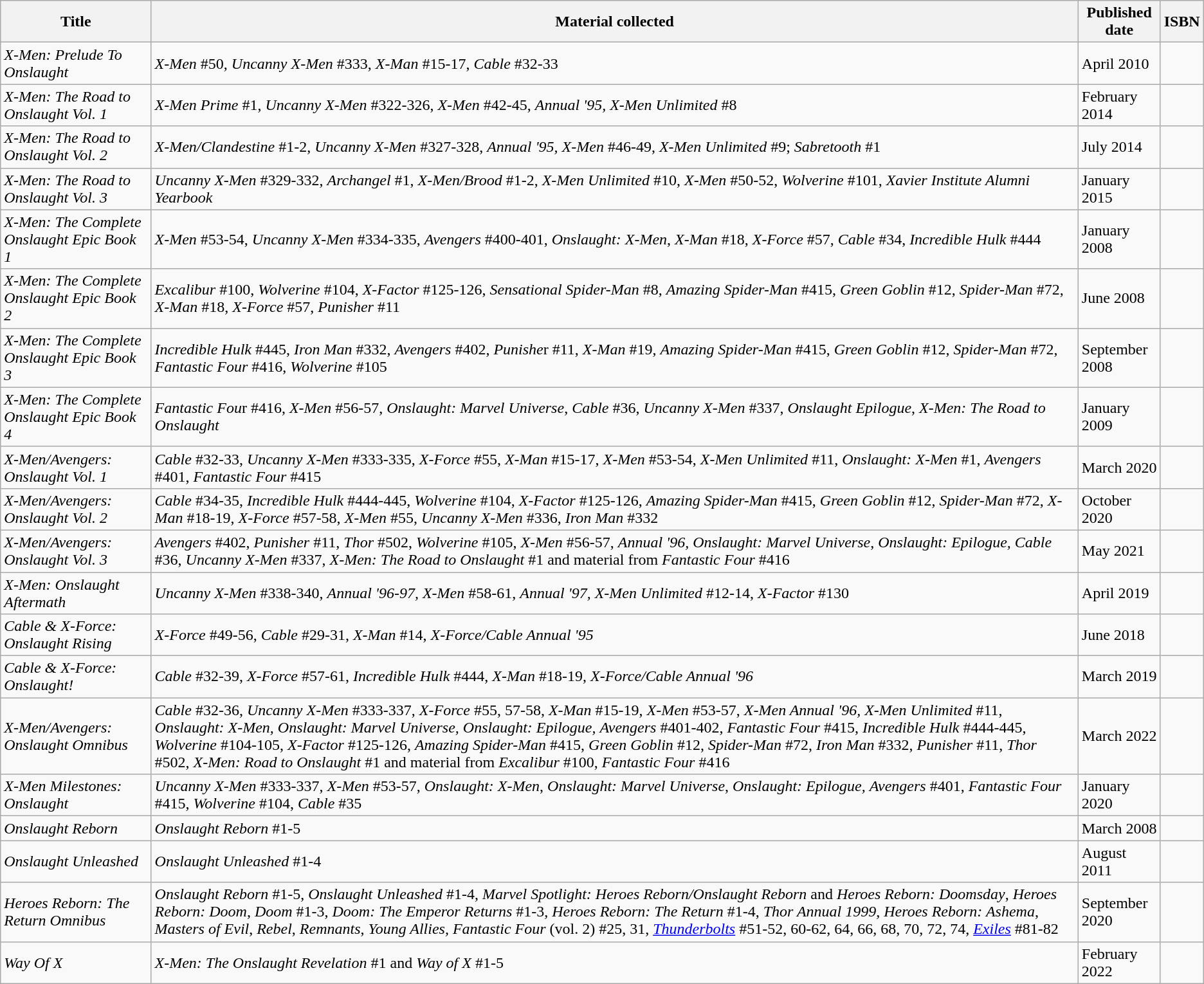<table class="wikitable">
<tr>
<th>Title</th>
<th>Material collected</th>
<th>Published date</th>
<th>ISBN</th>
</tr>
<tr>
<td><em>X-Men: Prelude To Onslaught</em></td>
<td><em>X-Men</em> #50, <em>Uncanny X-Men</em> #333, <em>X-Man</em> #15-17, <em>Cable</em> #32-33</td>
<td>April 2010</td>
<td></td>
</tr>
<tr>
<td><em>X-Men: The Road to Onslaught Vol. 1</em></td>
<td><em>X-Men Prime</em> #1, <em>Uncanny X-Men</em> #322-326, <em>X-Men</em> #42-45, <em>Annual '95,</em> <em>X-Men Unlimited</em> #8</td>
<td>February 2014</td>
<td></td>
</tr>
<tr>
<td><em>X-Men: The Road to Onslaught Vol. 2</em></td>
<td><em>X-Men/Clandestine</em> #1-2, <em>Uncanny X-Men</em> #327-328, <em>Annual '95,</em> <em>X-Men</em> #46-49, <em>X-Men Unlimited</em> #9; <em>Sabretooth</em> #1</td>
<td>July 2014</td>
<td></td>
</tr>
<tr>
<td><em>X-Men: The Road to Onslaught Vol. 3</em></td>
<td><em>Uncanny X-Men</em> #329-332, <em>Archangel</em> #1, <em>X-Men/Brood</em> #1-2, <em>X-Men Unlimited</em> #10, <em>X-Men</em> #50-52, <em>Wolverine</em> #101, <em>Xavier Institute Alumni Yearbook</em></td>
<td>January 2015</td>
<td></td>
</tr>
<tr>
<td><em>X-Men: The Complete Onslaught Epic Book 1</em></td>
<td><em>X-Men</em> #53-54, <em>Uncanny X-Men</em> #334-335, <em>Avengers</em> #400-401, <em>Onslaught: X-Men</em>, <em>X-Man</em> #18, <em>X-Force</em> #57, <em>Cable</em> #34, <em>Incredible Hulk</em> #444</td>
<td>January 2008</td>
<td></td>
</tr>
<tr>
<td><em>X-Men: The Complete Onslaught Epic Book 2</em></td>
<td><em>Excalibur</em> #100, <em>Wolverine</em> #104, <em>X-Factor</em> #125-126, <em>Sensational Spider-Man</em> #8, <em>Amazing Spider-Man</em> #415, <em>Green Goblin</em> #12, <em>Spider-Man</em> #72, <em>X-Man</em> #18, <em>X-Force</em> #57, <em>Punisher</em> #11</td>
<td>June 2008</td>
<td></td>
</tr>
<tr>
<td><em>X-Men: The Complete Onslaught Epic Book 3</em></td>
<td><em>Incredible Hulk</em> #445, <em>Iron Man</em> #332, <em>Avengers</em> #402, <em>Punishe</em>r #11, <em>X-Man</em> #19, <em>Amazing Spider-Man</em> #415, <em>Green Goblin</em> #12, <em>Spider-Man</em> #72, <em>Fantastic Four</em> #416, <em>Wolverine</em> #105</td>
<td>September 2008</td>
<td></td>
</tr>
<tr>
<td><em>X-Men: The Complete Onslaught Epic Book 4</em></td>
<td><em>Fantastic Fou</em>r #416, <em>X-Men</em> #56-57, <em>Onslaught: Marvel Universe</em>, <em>Cable</em> #36, <em>Uncanny X-Men</em> #337, <em>Onslaught Epilogue</em>, <em>X-Men: The Road to Onslaught</em></td>
<td>January 2009</td>
<td></td>
</tr>
<tr>
<td><em>X-Men/Avengers: Onslaught Vol. 1</em></td>
<td><em>Cable</em> #32-33, <em>Uncanny X-Men</em> #333-335, <em>X-Force</em> #55, <em>X-Man</em> #15-17, <em>X-Men</em> #53-54, <em>X-Men Unlimited</em> #11, <em>Onslaught: X-Men</em> #1, <em>Avengers</em> #401, <em>Fantastic Four</em> #415</td>
<td>March 2020</td>
<td></td>
</tr>
<tr>
<td><em>X-Men/Avengers: Onslaught Vol. 2</em></td>
<td><em>Cable</em> #34-35, <em>Incredible Hulk</em> #444-445, <em>Wolverine</em> #104, <em>X-Factor</em> #125-126, <em>Amazing Spider-Man</em> #415, <em>Green Goblin</em> #12, <em>Spider-Man</em> #72, <em>X-Man</em> #18-19, <em>X-Force</em> #57-58, <em>X-Men</em> #55, <em>Uncanny X-Men</em> #336, <em>Iron Man</em> #332</td>
<td>October 2020</td>
<td></td>
</tr>
<tr>
<td><em>X-Men/Avengers: Onslaught Vol. 3</em></td>
<td><em>Avengers</em> #402, <em>Punisher</em> #11, <em>Thor</em> #502, <em>Wolverine</em> #105, <em>X-Men</em> #56-57, <em>Annual '96,</em> <em>Onslaught: Marvel Universe</em>, <em>Onslaught:</em> <em>Epilogue,</em> <em>Cable</em> #36, <em>Uncanny X-Men</em> #337, <em>X-Men: The Road to Onslaught</em> #1 and material from <em>Fantastic Four</em> #416</td>
<td>May 2021</td>
<td></td>
</tr>
<tr>
<td><em>X-Men: Onslaught Aftermath</em></td>
<td><em>Uncanny X-Men</em> #338-340, <em>Annual '96-97,</em> <em>X-Men</em> #58-61, <em>Annual '97,</em> <em>X-Men Unlimited</em> #12-14, <em>X-Factor</em> #130</td>
<td>April 2019</td>
<td></td>
</tr>
<tr>
<td><em>Cable & X-Force: Onslaught Rising</em></td>
<td><em>X-Force</em> #49-56, <em>Cable</em> #29-31, <em>X-Man</em> #14, <em>X-Force/Cable Annual '95</em></td>
<td>June 2018</td>
<td></td>
</tr>
<tr>
<td><em>Cable & X-Force: Onslaught!</em></td>
<td><em>Cable</em> #32-39, <em>X-Force</em> #57-61, <em>Incredible Hulk</em> #444, <em>X-Man</em> #18-19, <em>X-Force/Cable Annual '96</em></td>
<td>March 2019</td>
<td></td>
</tr>
<tr>
<td><em>X-Men/Avengers: Onslaught Omnibus</em></td>
<td><em>Cable</em> #32-36, <em>Uncanny X-Men</em> #333-337, <em>X-Force</em> #55, 57-58, <em>X-Man</em> #15-19, <em>X-Men</em> #53-57, <em>X-Men Annual '96,</em> <em>X-Men Unlimited</em> #11, <em>Onslaught: X-Men,</em> <em>Onslaught: Marvel Universe,</em> <em>Onslaught: Epilogue,</em> <em>Avengers</em> #401-402, <em>Fantastic Four</em> #415, <em>Incredible Hulk</em> #444-445, <em>Wolverine</em> #104-105, <em>X-Factor</em> #125-126, <em>Amazing Spider-Man</em> #415, <em>Green Goblin</em> #12, <em>Spider-Man</em> #72, <em>Iron Man</em> #332, <em>Punisher</em> #11, <em>Thor</em> #502, <em>X-Men: Road to Onslaught</em> #1 and material from <em>Excalibur</em> #100, <em>Fantastic Four</em> #416</td>
<td>March 2022</td>
<td></td>
</tr>
<tr>
<td><em>X-Men Milestones: Onslaught</em></td>
<td><em>Uncanny X-Men</em> #333-337, <em>X-Men</em> #53-57, <em>Onslaught: X-Men</em>, <em>Onslaught: Marvel Universe</em>, <em>Onslaught: Epilogue,</em> <em>Avengers</em> #401, <em>Fantastic Four</em> #415, <em>Wolverine</em> #104, <em>Cable</em> #35</td>
<td>January 2020</td>
<td></td>
</tr>
<tr>
<td><em>Onslaught Reborn</em></td>
<td><em>Onslaught Reborn</em> #1-5</td>
<td>March 2008</td>
<td></td>
</tr>
<tr>
<td><em>Onslaught Unleashed</em></td>
<td><em>Onslaught Unleashed</em> #1-4</td>
<td>August 2011</td>
<td></td>
</tr>
<tr>
<td><em>Heroes Reborn: The Return Omnibus</em></td>
<td><em>Onslaught Reborn</em> #1-5, <em>Onslaught Unleashed</em> #1-4, <em>Marvel Spotlight: Heroes Reborn/Onslaught Reborn</em> and <em>Heroes Reborn: Doomsday</em>, <em>Heroes Reborn: Doom</em>, <em>Doom</em> #1-3, <em>Doom: The Emperor Returns</em> #1-3, <em>Heroes Reborn: The Return</em> #1-4, <em>Thor Annual</em> <em>1999</em>, <em>Heroes Reborn: Ashema</em>, <em>Masters of Evil</em>, <em>Rebel</em>, <em>Remnants</em>, <em>Young Allies,</em> <em>Fantastic Four</em> (vol. 2) #25, 31, <em><a href='#'>Thunderbolts</a></em> #51-52, 60-62, 64, 66, 68, 70, 72, 74, <em><a href='#'>Exiles</a></em> #81-82</td>
<td>September 2020</td>
<td></td>
</tr>
<tr>
<td><em>Way Of X</em></td>
<td><em>X-Men: The Onslaught Revelation</em> #1 and <em>Way of X</em> #1-5</td>
<td>February 2022</td>
<td></td>
</tr>
</table>
